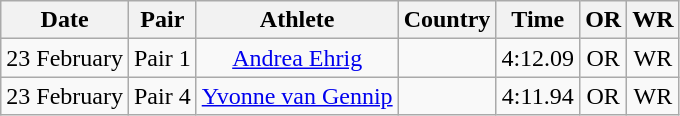<table class="wikitable" style="text-align:center">
<tr>
<th>Date</th>
<th>Pair</th>
<th>Athlete</th>
<th>Country</th>
<th>Time</th>
<th>OR</th>
<th>WR</th>
</tr>
<tr>
<td>23 February</td>
<td>Pair 1</td>
<td><a href='#'>Andrea Ehrig</a></td>
<td></td>
<td>4:12.09</td>
<td>OR</td>
<td>WR</td>
</tr>
<tr>
<td>23 February</td>
<td>Pair 4</td>
<td><a href='#'>Yvonne van Gennip</a></td>
<td></td>
<td>4:11.94</td>
<td>OR</td>
<td>WR</td>
</tr>
</table>
